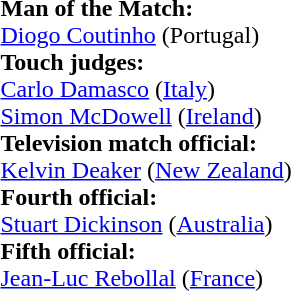<table width=100%>
<tr>
<td><br><strong>Man of the Match:</strong>
<br><a href='#'>Diogo Coutinho</a> (Portugal)<br><strong>Touch judges:</strong>
<br><a href='#'>Carlo Damasco</a> (<a href='#'>Italy</a>)
<br><a href='#'>Simon McDowell</a> (<a href='#'>Ireland</a>)
<br><strong>Television match official:</strong>
<br><a href='#'>Kelvin Deaker</a> (<a href='#'>New Zealand</a>)
<br><strong>Fourth official:</strong>
<br><a href='#'>Stuart Dickinson</a> (<a href='#'>Australia</a>)
<br><strong>Fifth official:</strong>
<br><a href='#'>Jean-Luc Rebollal</a> (<a href='#'>France</a>)</td>
</tr>
</table>
